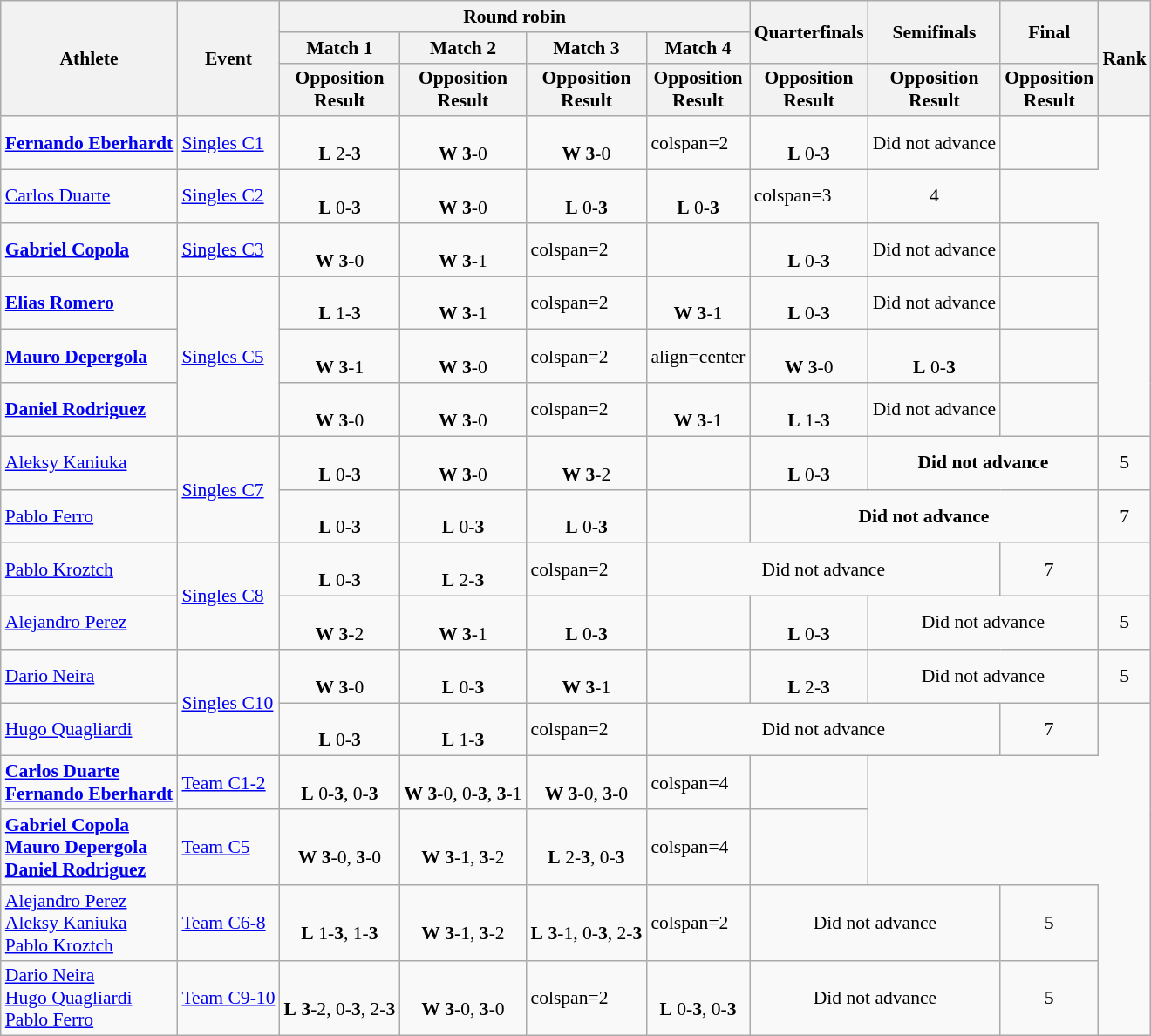<table class="wikitable" border="1" style="font-size:90%">
<tr>
<th rowspan=3>Athlete</th>
<th rowspan=3>Event</th>
<th colspan=4>Round robin</th>
<th rowspan=2>Quarterfinals</th>
<th rowspan=2>Semifinals</th>
<th rowspan=2>Final</th>
<th rowspan=3>Rank</th>
</tr>
<tr>
<th>Match 1</th>
<th>Match 2</th>
<th>Match 3</th>
<th>Match 4</th>
</tr>
<tr>
<th>Opposition<br>Result</th>
<th>Opposition<br>Result</th>
<th>Opposition<br>Result</th>
<th>Opposition<br>Result</th>
<th>Opposition<br>Result</th>
<th>Opposition<br>Result</th>
<th>Opposition<br>Result</th>
</tr>
<tr>
<td><strong><a href='#'>Fernando Eberhardt</a></strong></td>
<td><a href='#'>Singles C1</a></td>
<td align=center><br><strong>L</strong> 2-<strong>3</strong></td>
<td align=center><br><strong>W</strong> <strong>3</strong>-0</td>
<td align=center><br><strong>W</strong> <strong>3</strong>-0</td>
<td>colspan=2 </td>
<td align=center><br><strong>L</strong> 0-<strong>3</strong></td>
<td align=center>Did not advance</td>
<td align=center></td>
</tr>
<tr>
<td><a href='#'>Carlos Duarte</a></td>
<td><a href='#'>Singles C2</a></td>
<td align=center><br><strong>L</strong> 0-<strong>3</strong></td>
<td align=center><br><strong>W</strong> <strong>3</strong>-0</td>
<td align=center><br><strong>L</strong> 0-<strong>3</strong></td>
<td align=center><br><strong>L</strong> 0-<strong>3</strong></td>
<td>colspan=3 </td>
<td align=center>4</td>
</tr>
<tr>
<td><strong><a href='#'>Gabriel Copola</a></strong></td>
<td><a href='#'>Singles C3</a></td>
<td align=center><br><strong>W</strong> <strong>3</strong>-0</td>
<td align=center><br><strong>W</strong> <strong>3</strong>-1</td>
<td>colspan=2 </td>
<td></td>
<td align=center><br><strong>L</strong> 0-<strong>3</strong></td>
<td align=center>Did not advance</td>
<td align=center></td>
</tr>
<tr>
<td><strong><a href='#'>Elias Romero</a></strong></td>
<td rowspan=3><a href='#'>Singles C5</a></td>
<td align=center><br><strong>L</strong> 1-<strong>3</strong></td>
<td align=center><br><strong>W</strong> <strong>3</strong>-1</td>
<td>colspan=2 </td>
<td align=center><br><strong>W</strong> <strong>3</strong>-1</td>
<td align=center><br><strong>L</strong> 0-<strong>3</strong></td>
<td align=center>Did not advance</td>
<td align=center></td>
</tr>
<tr>
<td><strong><a href='#'>Mauro Depergola</a></strong></td>
<td align=center><br><strong>W</strong> <strong>3</strong>-1</td>
<td align=center><br><strong>W</strong> <strong>3</strong>-0</td>
<td>colspan=2 </td>
<td>align=center </td>
<td align=center><br><strong>W</strong> <strong>3</strong>-0</td>
<td align=center><br><strong>L</strong> 0-<strong>3</strong></td>
<td align=center></td>
</tr>
<tr>
<td><strong><a href='#'>Daniel Rodriguez</a></strong></td>
<td align=center><br><strong>W</strong> <strong>3</strong>-0</td>
<td align=center><br><strong>W</strong> <strong>3</strong>-0</td>
<td>colspan=2 </td>
<td align=center><br><strong>W</strong> <strong>3</strong>-1</td>
<td align=center><br><strong>L</strong> 1-<strong>3</strong></td>
<td align=center>Did not advance</td>
<td align=center></td>
</tr>
<tr>
<td><a href='#'>Aleksy Kaniuka</a></td>
<td rowspan=2><a href='#'>Singles C7</a></td>
<td align=center><br><strong>L</strong> 0-<strong>3</strong></td>
<td align=center><br><strong>W</strong> <strong>3</strong>-0</td>
<td align=center><br><strong>W</strong> <strong>3</strong>-2</td>
<td></td>
<td align=center><br><strong>L</strong> 0-<strong>3</strong></td>
<td align=center colspan=2><strong>Did not advance</strong></td>
<td align=center>5</td>
</tr>
<tr>
<td><a href='#'>Pablo Ferro</a></td>
<td align=center><br><strong>L</strong> 0-<strong>3</strong></td>
<td align=center><br><strong>L</strong> 0-<strong>3</strong></td>
<td align=center><br><strong>L</strong> 0-<strong>3</strong></td>
<td></td>
<td align=center colspan=3><strong>Did not advance</strong></td>
<td align=center>7</td>
</tr>
<tr>
<td><a href='#'>Pablo Kroztch</a></td>
<td rowspan=2><a href='#'>Singles C8</a></td>
<td align=center><br><strong>L</strong> 0-<strong>3</strong></td>
<td align=center><br><strong>L</strong> 2-<strong>3</strong></td>
<td>colspan=2 </td>
<td align=center colspan=3>Did not advance</td>
<td align=center>7</td>
</tr>
<tr>
<td><a href='#'>Alejandro Perez</a></td>
<td align=center><br><strong>W</strong> <strong>3</strong>-2</td>
<td align=center><br><strong>W</strong> <strong>3</strong>-1</td>
<td align=center><br><strong>L</strong> 0-<strong>3</strong></td>
<td></td>
<td align=center><br><strong>L</strong> 0-<strong>3</strong></td>
<td align=center colspan=2>Did not advance</td>
<td align=center>5</td>
</tr>
<tr>
<td><a href='#'>Dario Neira</a></td>
<td rowspan=2><a href='#'>Singles C10</a></td>
<td align=center><br><strong>W</strong> <strong>3</strong>-0</td>
<td align=center><br><strong>L</strong> 0-<strong>3</strong></td>
<td align=center><br><strong>W</strong> <strong>3</strong>-1</td>
<td></td>
<td align=center><br><strong>L</strong> 2-<strong>3</strong></td>
<td align=center colspan=2>Did not advance</td>
<td align=center>5</td>
</tr>
<tr>
<td><a href='#'>Hugo Quagliardi</a></td>
<td align=center><br><strong>L</strong> 0-<strong>3</strong></td>
<td align=center><br><strong>L</strong> 1-<strong>3</strong></td>
<td>colspan=2 </td>
<td align=center colspan=3>Did not advance</td>
<td align=center>7</td>
</tr>
<tr>
<td><strong><a href='#'>Carlos Duarte</a><br><a href='#'>Fernando Eberhardt</a></strong></td>
<td><a href='#'>Team C1-2</a></td>
<td align=center><br><strong>L</strong> 0-<strong>3</strong>, 0-<strong>3</strong></td>
<td align=center><br><strong>W</strong> <strong>3</strong>-0, 0-<strong>3</strong>, <strong>3</strong>-1</td>
<td align=center><br><strong>W</strong> <strong>3</strong>-0, <strong>3</strong>-0</td>
<td>colspan=4 </td>
<td align=center></td>
</tr>
<tr>
<td><strong><a href='#'>Gabriel Copola</a><br><a href='#'>Mauro Depergola</a><br><a href='#'>Daniel Rodriguez</a></strong></td>
<td><a href='#'>Team C5</a></td>
<td align=center><br><strong>W</strong> <strong>3</strong>-0, <strong>3</strong>-0</td>
<td align=center><br><strong>W</strong> <strong>3</strong>-1, <strong>3</strong>-2</td>
<td align=center><br><strong>L</strong> 2-<strong>3</strong>, 0-<strong>3</strong></td>
<td>colspan=4 </td>
<td align=center></td>
</tr>
<tr>
<td><a href='#'>Alejandro Perez</a><br><a href='#'>Aleksy Kaniuka</a><br><a href='#'>Pablo Kroztch</a></td>
<td><a href='#'>Team C6-8</a></td>
<td align=center><br><strong>L</strong> 1-<strong>3</strong>, 1-<strong>3</strong></td>
<td align=center><br><strong>W</strong> <strong>3</strong>-1, <strong>3</strong>-2</td>
<td align=center><br><strong>L</strong> <strong>3</strong>-1, 0-<strong>3</strong>, 2-<strong>3</strong></td>
<td>colspan=2 </td>
<td align=center colspan=2>Did not advance</td>
<td align=center>5</td>
</tr>
<tr>
<td><a href='#'>Dario Neira</a><br><a href='#'>Hugo Quagliardi</a><br><a href='#'>Pablo Ferro</a></td>
<td><a href='#'>Team C9-10</a></td>
<td align=center><br><strong>L</strong> <strong>3</strong>-2, 0-<strong>3</strong>, 2-<strong>3</strong></td>
<td align=center><br><strong>W</strong> <strong>3</strong>-0, <strong>3</strong>-0</td>
<td>colspan=2 </td>
<td align=center><br><strong>L</strong> 0-<strong>3</strong>, 0-<strong>3</strong></td>
<td align=center colspan=2>Did not advance</td>
<td align=center>5</td>
</tr>
</table>
